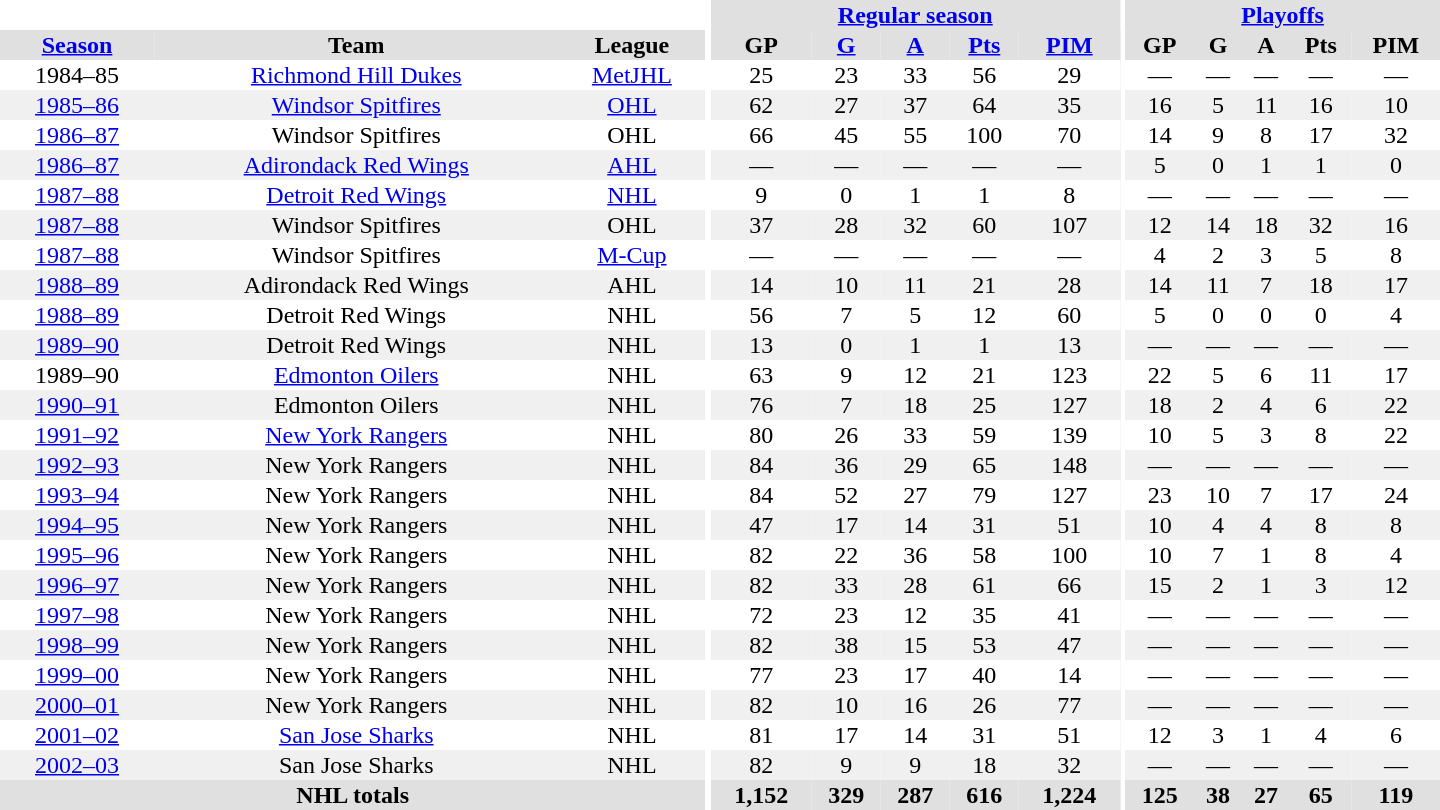<table border="0" cellpadding="1" cellspacing="0" style="text-align:center; width:60em">
<tr bgcolor="#e0e0e0">
<th colspan="3" bgcolor="#ffffff"></th>
<th rowspan="100" bgcolor="#ffffff"></th>
<th colspan="5"><a href='#'>Regular season</a></th>
<th rowspan="100" bgcolor="#ffffff"></th>
<th colspan="5"><a href='#'>Playoffs</a></th>
</tr>
<tr bgcolor="#e0e0e0">
<th><a href='#'>Season</a></th>
<th>Team</th>
<th>League</th>
<th>GP</th>
<th><a href='#'>G</a></th>
<th><a href='#'>A</a></th>
<th><a href='#'>Pts</a></th>
<th><a href='#'>PIM</a></th>
<th>GP</th>
<th>G</th>
<th>A</th>
<th>Pts</th>
<th>PIM</th>
</tr>
<tr>
<td>1984–85</td>
<td><a href='#'>Richmond Hill Dukes</a></td>
<td><a href='#'>MetJHL</a></td>
<td>25</td>
<td>23</td>
<td>33</td>
<td>56</td>
<td>29</td>
<td>—</td>
<td>—</td>
<td>—</td>
<td>—</td>
<td>—</td>
</tr>
<tr bgcolor="#f0f0f0">
<td><a href='#'>1985–86</a></td>
<td><a href='#'>Windsor Spitfires</a></td>
<td><a href='#'>OHL</a></td>
<td>62</td>
<td>27</td>
<td>37</td>
<td>64</td>
<td>35</td>
<td>16</td>
<td>5</td>
<td>11</td>
<td>16</td>
<td>10</td>
</tr>
<tr>
<td><a href='#'>1986–87</a></td>
<td>Windsor Spitfires</td>
<td>OHL</td>
<td>66</td>
<td>45</td>
<td>55</td>
<td>100</td>
<td>70</td>
<td>14</td>
<td>9</td>
<td>8</td>
<td>17</td>
<td>32</td>
</tr>
<tr bgcolor="#f0f0f0">
<td><a href='#'>1986–87</a></td>
<td><a href='#'>Adirondack Red Wings</a></td>
<td><a href='#'>AHL</a></td>
<td>—</td>
<td>—</td>
<td>—</td>
<td>—</td>
<td>—</td>
<td>5</td>
<td>0</td>
<td>1</td>
<td>1</td>
<td>0</td>
</tr>
<tr>
<td><a href='#'>1987–88</a></td>
<td><a href='#'>Detroit Red Wings</a></td>
<td><a href='#'>NHL</a></td>
<td>9</td>
<td>0</td>
<td>1</td>
<td>1</td>
<td>8</td>
<td>—</td>
<td>—</td>
<td>—</td>
<td>—</td>
<td>—</td>
</tr>
<tr bgcolor="#f0f0f0">
<td><a href='#'>1987–88</a></td>
<td>Windsor Spitfires</td>
<td>OHL</td>
<td>37</td>
<td>28</td>
<td>32</td>
<td>60</td>
<td>107</td>
<td>12</td>
<td>14</td>
<td>18</td>
<td>32</td>
<td>16</td>
</tr>
<tr>
<td><a href='#'>1987–88</a></td>
<td>Windsor Spitfires</td>
<td><a href='#'>M-Cup</a></td>
<td>—</td>
<td>—</td>
<td>—</td>
<td>—</td>
<td>—</td>
<td>4</td>
<td>2</td>
<td>3</td>
<td>5</td>
<td>8</td>
</tr>
<tr bgcolor="#f0f0f0">
<td><a href='#'>1988–89</a></td>
<td>Adirondack Red Wings</td>
<td>AHL</td>
<td>14</td>
<td>10</td>
<td>11</td>
<td>21</td>
<td>28</td>
<td>14</td>
<td>11</td>
<td>7</td>
<td>18</td>
<td>17</td>
</tr>
<tr>
<td><a href='#'>1988–89</a></td>
<td>Detroit Red Wings</td>
<td>NHL</td>
<td>56</td>
<td>7</td>
<td>5</td>
<td>12</td>
<td>60</td>
<td>5</td>
<td>0</td>
<td>0</td>
<td>0</td>
<td>4</td>
</tr>
<tr bgcolor="#f0f0f0">
<td><a href='#'>1989–90</a></td>
<td>Detroit Red Wings</td>
<td>NHL</td>
<td>13</td>
<td>0</td>
<td>1</td>
<td>1</td>
<td>13</td>
<td>—</td>
<td>—</td>
<td>—</td>
<td>—</td>
<td>—</td>
</tr>
<tr>
<td>1989–90</td>
<td><a href='#'>Edmonton Oilers</a></td>
<td>NHL</td>
<td>63</td>
<td>9</td>
<td>12</td>
<td>21</td>
<td>123</td>
<td>22</td>
<td>5</td>
<td>6</td>
<td>11</td>
<td>17</td>
</tr>
<tr bgcolor="#f0f0f0">
<td><a href='#'>1990–91</a></td>
<td>Edmonton Oilers</td>
<td>NHL</td>
<td>76</td>
<td>7</td>
<td>18</td>
<td>25</td>
<td>127</td>
<td>18</td>
<td>2</td>
<td>4</td>
<td>6</td>
<td>22</td>
</tr>
<tr>
<td><a href='#'>1991–92</a></td>
<td><a href='#'>New York Rangers</a></td>
<td>NHL</td>
<td>80</td>
<td>26</td>
<td>33</td>
<td>59</td>
<td>139</td>
<td>10</td>
<td>5</td>
<td>3</td>
<td>8</td>
<td>22</td>
</tr>
<tr bgcolor="#f0f0f0">
<td><a href='#'>1992–93</a></td>
<td>New York Rangers</td>
<td>NHL</td>
<td>84</td>
<td>36</td>
<td>29</td>
<td>65</td>
<td>148</td>
<td>—</td>
<td>—</td>
<td>—</td>
<td>—</td>
<td>—</td>
</tr>
<tr>
<td><a href='#'>1993–94</a></td>
<td>New York Rangers</td>
<td>NHL</td>
<td>84</td>
<td>52</td>
<td>27</td>
<td>79</td>
<td>127</td>
<td>23</td>
<td>10</td>
<td>7</td>
<td>17</td>
<td>24</td>
</tr>
<tr bgcolor="#f0f0f0">
<td><a href='#'>1994–95</a></td>
<td>New York Rangers</td>
<td>NHL</td>
<td>47</td>
<td>17</td>
<td>14</td>
<td>31</td>
<td>51</td>
<td>10</td>
<td>4</td>
<td>4</td>
<td>8</td>
<td>8</td>
</tr>
<tr>
<td><a href='#'>1995–96</a></td>
<td>New York Rangers</td>
<td>NHL</td>
<td>82</td>
<td>22</td>
<td>36</td>
<td>58</td>
<td>100</td>
<td>10</td>
<td>7</td>
<td>1</td>
<td>8</td>
<td>4</td>
</tr>
<tr bgcolor="#f0f0f0">
<td><a href='#'>1996–97</a></td>
<td>New York Rangers</td>
<td>NHL</td>
<td>82</td>
<td>33</td>
<td>28</td>
<td>61</td>
<td>66</td>
<td>15</td>
<td>2</td>
<td>1</td>
<td>3</td>
<td>12</td>
</tr>
<tr>
<td><a href='#'>1997–98</a></td>
<td>New York Rangers</td>
<td>NHL</td>
<td>72</td>
<td>23</td>
<td>12</td>
<td>35</td>
<td>41</td>
<td>—</td>
<td>—</td>
<td>—</td>
<td>—</td>
<td>—</td>
</tr>
<tr bgcolor="#f0f0f0">
<td><a href='#'>1998–99</a></td>
<td>New York Rangers</td>
<td>NHL</td>
<td>82</td>
<td>38</td>
<td>15</td>
<td>53</td>
<td>47</td>
<td>—</td>
<td>—</td>
<td>—</td>
<td>—</td>
<td>—</td>
</tr>
<tr>
<td><a href='#'>1999–00</a></td>
<td>New York Rangers</td>
<td>NHL</td>
<td>77</td>
<td>23</td>
<td>17</td>
<td>40</td>
<td>14</td>
<td>—</td>
<td>—</td>
<td>—</td>
<td>—</td>
<td>—</td>
</tr>
<tr bgcolor="#f0f0f0">
<td><a href='#'>2000–01</a></td>
<td>New York Rangers</td>
<td>NHL</td>
<td>82</td>
<td>10</td>
<td>16</td>
<td>26</td>
<td>77</td>
<td>—</td>
<td>—</td>
<td>—</td>
<td>—</td>
<td>—</td>
</tr>
<tr>
<td><a href='#'>2001–02</a></td>
<td><a href='#'>San Jose Sharks</a></td>
<td>NHL</td>
<td>81</td>
<td>17</td>
<td>14</td>
<td>31</td>
<td>51</td>
<td>12</td>
<td>3</td>
<td>1</td>
<td>4</td>
<td>6</td>
</tr>
<tr bgcolor="#f0f0f0">
<td><a href='#'>2002–03</a></td>
<td>San Jose Sharks</td>
<td>NHL</td>
<td>82</td>
<td>9</td>
<td>9</td>
<td>18</td>
<td>32</td>
<td>—</td>
<td>—</td>
<td>—</td>
<td>—</td>
<td>—</td>
</tr>
<tr bgcolor="#e0e0e0">
<th colspan="3">NHL totals</th>
<th>1,152</th>
<th>329</th>
<th>287</th>
<th>616</th>
<th>1,224</th>
<th>125</th>
<th>38</th>
<th>27</th>
<th>65</th>
<th>119</th>
</tr>
</table>
